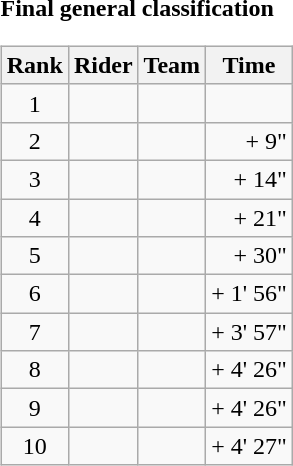<table>
<tr>
<td><strong>Final general classification</strong><br><table class="wikitable">
<tr>
<th scope="col">Rank</th>
<th scope="col">Rider</th>
<th scope="col">Team</th>
<th scope="col">Time</th>
</tr>
<tr>
<td style="text-align:center;">1</td>
<td></td>
<td></td>
<td style="text-align:right;"></td>
</tr>
<tr>
<td style="text-align:center;">2</td>
<td></td>
<td></td>
<td style="text-align:right;">+ 9"</td>
</tr>
<tr>
<td style="text-align:center;">3</td>
<td></td>
<td></td>
<td style="text-align:right;">+ 14"</td>
</tr>
<tr>
<td style="text-align:center;">4</td>
<td></td>
<td></td>
<td style="text-align:right;">+ 21"</td>
</tr>
<tr>
<td style="text-align:center;">5</td>
<td></td>
<td></td>
<td style="text-align:right;">+ 30"</td>
</tr>
<tr>
<td style="text-align:center;">6</td>
<td></td>
<td></td>
<td style="text-align:right;">+ 1' 56"</td>
</tr>
<tr>
<td style="text-align:center;">7</td>
<td></td>
<td></td>
<td style="text-align:right;">+ 3' 57"</td>
</tr>
<tr>
<td style="text-align:center;">8</td>
<td></td>
<td></td>
<td style="text-align:right;">+ 4' 26"</td>
</tr>
<tr>
<td style="text-align:center;">9</td>
<td></td>
<td></td>
<td style="text-align:right;">+ 4' 26"</td>
</tr>
<tr>
<td style="text-align:center;">10</td>
<td></td>
<td></td>
<td style="text-align:right;">+ 4' 27"</td>
</tr>
</table>
</td>
</tr>
</table>
